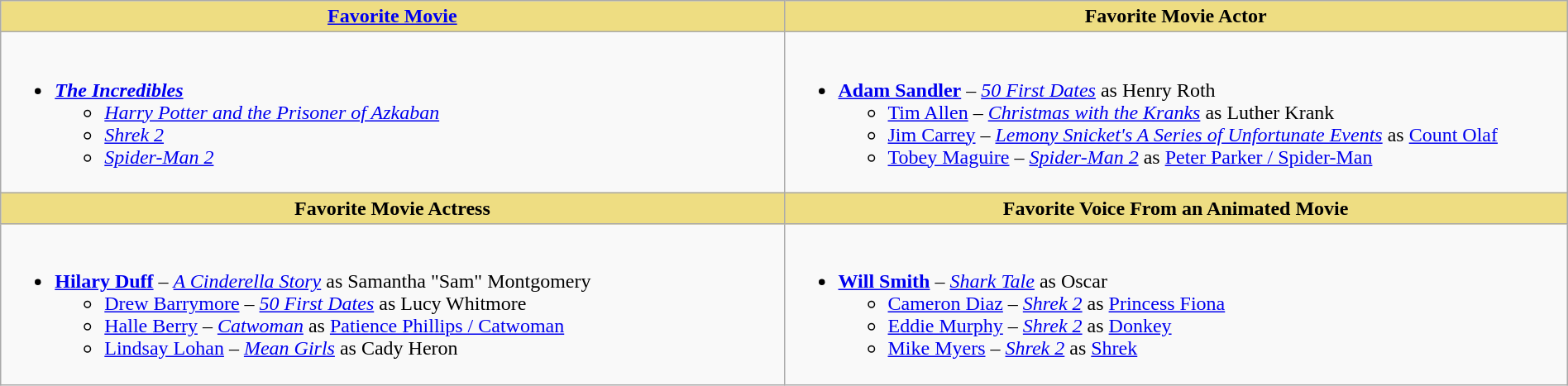<table class="wikitable" style="width:100%">
<tr>
<th style="background:#EEDD82; width:50%"><a href='#'>Favorite Movie</a></th>
<th style="background:#EEDD82; width:50%">Favorite Movie Actor</th>
</tr>
<tr>
<td valign="top"><br><ul><li><strong><em><a href='#'>The Incredibles</a></em></strong><ul><li><em><a href='#'>Harry Potter and the Prisoner of Azkaban</a></em></li><li><em><a href='#'>Shrek 2</a></em></li><li><em><a href='#'>Spider-Man 2</a></em></li></ul></li></ul></td>
<td valign="top"><br><ul><li><strong><a href='#'>Adam Sandler</a></strong> – <em><a href='#'>50 First Dates</a></em> as Henry Roth<ul><li><a href='#'>Tim Allen</a> – <em><a href='#'>Christmas with the Kranks</a></em> as Luther Krank</li><li><a href='#'>Jim Carrey</a> – <em><a href='#'>Lemony Snicket's A Series of Unfortunate Events</a></em> as <a href='#'>Count Olaf</a></li><li><a href='#'>Tobey Maguire</a> – <em><a href='#'>Spider-Man 2</a></em> as <a href='#'>Peter Parker / Spider-Man</a></li></ul></li></ul></td>
</tr>
<tr>
<th style="background:#EEDD82; width:50%">Favorite Movie Actress</th>
<th style="background:#EEDD82; width:50%">Favorite Voice From an Animated Movie</th>
</tr>
<tr>
<td valign="top"><br><ul><li><strong><a href='#'>Hilary Duff</a></strong> – <em><a href='#'>A Cinderella Story</a></em> as Samantha "Sam" Montgomery<ul><li><a href='#'>Drew Barrymore</a> – <em><a href='#'>50 First Dates</a></em> as Lucy Whitmore</li><li><a href='#'>Halle Berry</a> – <em><a href='#'>Catwoman</a></em> as <a href='#'>Patience Phillips / Catwoman</a></li><li><a href='#'>Lindsay Lohan</a> – <em><a href='#'>Mean Girls</a></em> as Cady Heron</li></ul></li></ul></td>
<td valign="top"><br><ul><li><strong><a href='#'>Will Smith</a></strong> – <em><a href='#'>Shark Tale</a></em> as Oscar<ul><li><a href='#'>Cameron Diaz</a> – <em><a href='#'>Shrek 2</a></em> as <a href='#'>Princess Fiona</a></li><li><a href='#'>Eddie Murphy</a> – <em><a href='#'>Shrek 2</a></em> as <a href='#'>Donkey</a></li><li><a href='#'>Mike Myers</a> – <em><a href='#'>Shrek 2</a></em> as <a href='#'>Shrek</a></li></ul></li></ul></td>
</tr>
</table>
